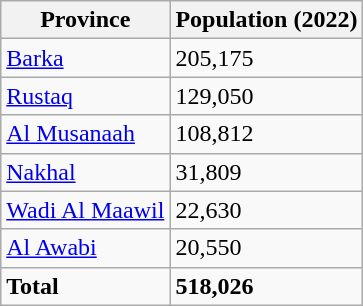<table class="wikitable">
<tr>
<th>Province</th>
<th>Population (2022)</th>
</tr>
<tr>
<td><a href='#'>Barka</a></td>
<td>205,175</td>
</tr>
<tr>
<td><a href='#'>Rustaq</a></td>
<td>129,050</td>
</tr>
<tr>
<td><a href='#'>Al Musanaah</a></td>
<td>108,812</td>
</tr>
<tr>
<td><a href='#'>Nakhal</a></td>
<td>31,809</td>
</tr>
<tr>
<td><a href='#'>Wadi Al Maawil</a></td>
<td>22,630</td>
</tr>
<tr>
<td><a href='#'>Al Awabi</a></td>
<td>20,550</td>
</tr>
<tr>
<td><strong>Total</strong></td>
<td><strong>518,026</strong></td>
</tr>
</table>
